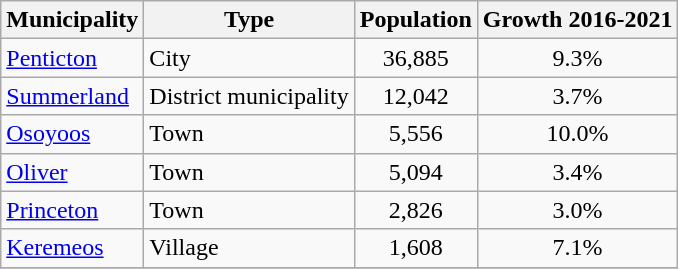<table class="wikitable">
<tr>
<th>Municipality</th>
<th>Type</th>
<th>Population</th>
<th>Growth 2016-2021</th>
</tr>
<tr>
<td><a href='#'>Penticton</a></td>
<td>City</td>
<td align=center>36,885</td>
<td align=center>9.3%</td>
</tr>
<tr>
<td><a href='#'>Summerland</a></td>
<td>District municipality</td>
<td align=center>12,042</td>
<td align=center>3.7%</td>
</tr>
<tr>
<td><a href='#'>Osoyoos</a></td>
<td>Town</td>
<td align=center>5,556</td>
<td align=center>10.0%</td>
</tr>
<tr>
<td><a href='#'>Oliver</a></td>
<td>Town</td>
<td align=center>5,094</td>
<td align=center>3.4%</td>
</tr>
<tr>
<td><a href='#'>Princeton</a></td>
<td>Town</td>
<td align=center>2,826</td>
<td align=center>3.0%</td>
</tr>
<tr>
<td><a href='#'>Keremeos</a></td>
<td>Village</td>
<td align=center>1,608</td>
<td align=center>7.1%</td>
</tr>
<tr>
</tr>
</table>
